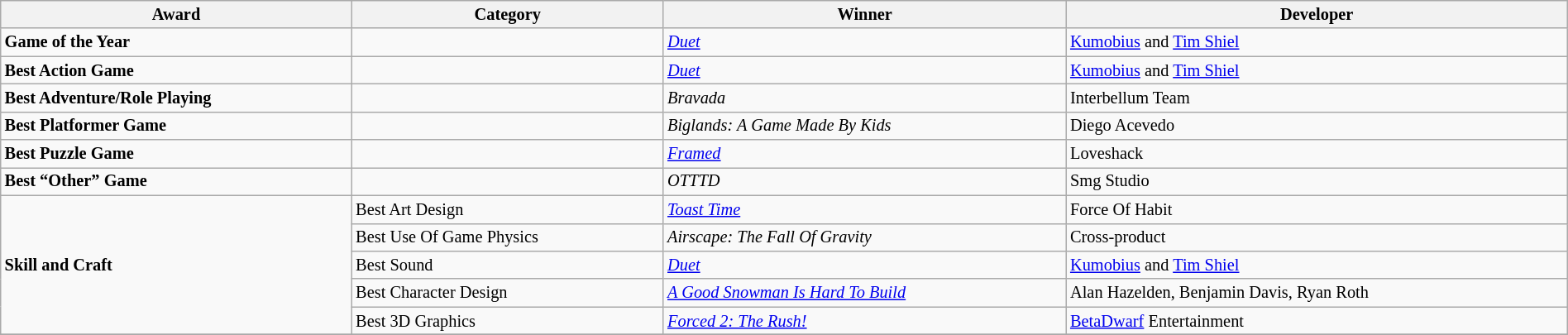<table class="wikitable" style="font-size:85%;width:100%;">
<tr>
<th><strong>Award</strong></th>
<th><strong>Category</strong></th>
<th><strong>Winner</strong></th>
<th><strong>Developer</strong></th>
</tr>
<tr>
<td><strong>Game of the Year</strong></td>
<td></td>
<td><em><a href='#'>Duet</a></em></td>
<td><a href='#'>Kumobius</a> and <a href='#'>Tim Shiel</a></td>
</tr>
<tr>
<td><strong>Best Action Game</strong></td>
<td></td>
<td><em><a href='#'>Duet</a></em></td>
<td><a href='#'>Kumobius</a> and <a href='#'>Tim Shiel</a></td>
</tr>
<tr>
<td><strong>Best Adventure/Role Playing</strong></td>
<td></td>
<td><em>Bravada</em></td>
<td>Interbellum Team</td>
</tr>
<tr>
<td><strong>Best Platformer Game</strong></td>
<td></td>
<td><em>Biglands: A Game Made By Kids</em></td>
<td>Diego Acevedo</td>
</tr>
<tr>
<td><strong>Best Puzzle Game</strong></td>
<td></td>
<td><em><a href='#'>Framed</a></em></td>
<td>Loveshack</td>
</tr>
<tr>
<td><strong>Best “Other” Game</strong></td>
<td></td>
<td><em>OTTTD</em></td>
<td>Smg Studio</td>
</tr>
<tr>
<td rowspan="5"><strong>Skill and Craft</strong></td>
<td>Best Art Design</td>
<td><em><a href='#'>Toast Time</a></em></td>
<td>Force Of Habit</td>
</tr>
<tr>
<td>Best Use Of Game Physics</td>
<td><em>Airscape: The Fall Of Gravity</em></td>
<td>Cross-product</td>
</tr>
<tr>
<td>Best Sound</td>
<td><em><a href='#'>Duet</a></em></td>
<td><a href='#'>Kumobius</a> and <a href='#'>Tim Shiel</a></td>
</tr>
<tr>
<td>Best Character Design</td>
<td><em><a href='#'>A Good Snowman Is Hard To Build</a></em></td>
<td>Alan Hazelden, Benjamin Davis, Ryan Roth</td>
</tr>
<tr>
<td>Best 3D Graphics</td>
<td><em><a href='#'>Forced 2: The Rush!</a></em></td>
<td><a href='#'>BetaDwarf</a> Entertainment</td>
</tr>
<tr>
</tr>
</table>
